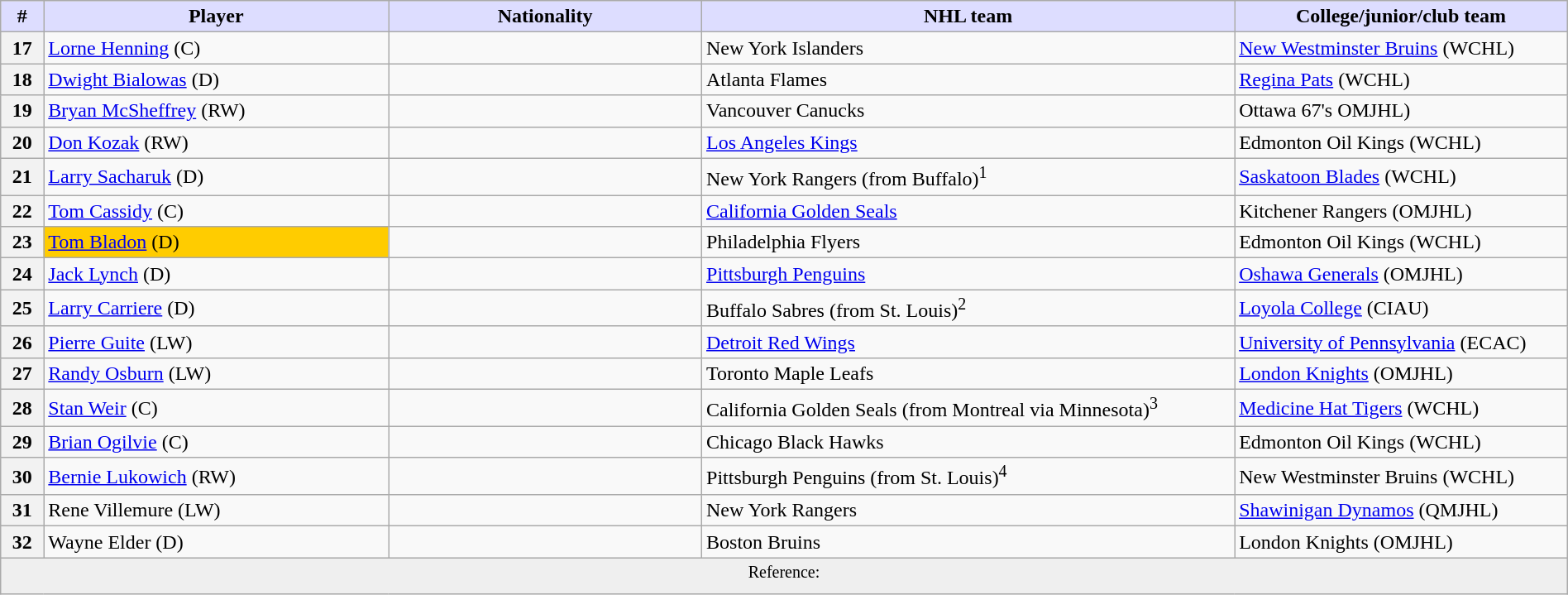<table class="wikitable" style="width: 100%">
<tr>
<th style="background:#ddf; width:2.75%;">#</th>
<th style="background:#ddf; width:22.0%;">Player</th>
<th style="background:#ddf; width:20.0%;">Nationality</th>
<th style="background:#ddf; width:34.0%;">NHL team</th>
<th style="background:#ddf; width:100.0%;">College/junior/club team</th>
</tr>
<tr>
<th>17</th>
<td><a href='#'>Lorne Henning</a> (C)</td>
<td></td>
<td>New York Islanders</td>
<td><a href='#'>New Westminster Bruins</a> (WCHL)</td>
</tr>
<tr>
<th>18</th>
<td><a href='#'>Dwight Bialowas</a> (D)</td>
<td></td>
<td>Atlanta Flames</td>
<td><a href='#'>Regina Pats</a> (WCHL)</td>
</tr>
<tr>
<th>19</th>
<td><a href='#'>Bryan McSheffrey</a> (RW)</td>
<td></td>
<td>Vancouver Canucks</td>
<td>Ottawa 67's OMJHL)</td>
</tr>
<tr>
<th>20</th>
<td><a href='#'>Don Kozak</a> (RW)</td>
<td></td>
<td><a href='#'>Los Angeles Kings</a></td>
<td>Edmonton Oil Kings (WCHL)</td>
</tr>
<tr>
<th>21</th>
<td><a href='#'>Larry Sacharuk</a> (D)</td>
<td></td>
<td>New York Rangers (from Buffalo)<sup>1</sup></td>
<td><a href='#'>Saskatoon Blades</a> (WCHL)</td>
</tr>
<tr>
<th>22</th>
<td><a href='#'>Tom Cassidy</a> (C)</td>
<td></td>
<td><a href='#'>California Golden Seals</a></td>
<td>Kitchener Rangers (OMJHL)</td>
</tr>
<tr>
<th>23</th>
<td bgcolor="#FFCC00"><a href='#'>Tom Bladon</a> (D)</td>
<td></td>
<td>Philadelphia Flyers</td>
<td>Edmonton Oil Kings (WCHL)</td>
</tr>
<tr>
<th>24</th>
<td><a href='#'>Jack Lynch</a> (D)</td>
<td></td>
<td><a href='#'>Pittsburgh Penguins</a></td>
<td><a href='#'>Oshawa Generals</a> (OMJHL)</td>
</tr>
<tr>
<th>25</th>
<td><a href='#'>Larry Carriere</a> (D)</td>
<td></td>
<td>Buffalo Sabres (from St. Louis)<sup>2</sup></td>
<td><a href='#'>Loyola College</a> (CIAU)</td>
</tr>
<tr>
<th>26</th>
<td><a href='#'>Pierre Guite</a> (LW)</td>
<td></td>
<td><a href='#'>Detroit Red Wings</a></td>
<td><a href='#'>University of Pennsylvania</a> (ECAC)</td>
</tr>
<tr>
<th>27</th>
<td><a href='#'>Randy Osburn</a> (LW)</td>
<td></td>
<td>Toronto Maple Leafs</td>
<td><a href='#'>London Knights</a> (OMJHL)</td>
</tr>
<tr>
<th>28</th>
<td><a href='#'>Stan Weir</a> (C)</td>
<td></td>
<td>California Golden Seals (from Montreal via Minnesota)<sup>3</sup></td>
<td><a href='#'>Medicine Hat Tigers</a> (WCHL)</td>
</tr>
<tr>
<th>29</th>
<td><a href='#'>Brian Ogilvie</a> (C)</td>
<td></td>
<td>Chicago Black Hawks</td>
<td>Edmonton Oil Kings (WCHL)</td>
</tr>
<tr>
<th>30</th>
<td><a href='#'>Bernie Lukowich</a> (RW)</td>
<td></td>
<td>Pittsburgh Penguins (from St. Louis)<sup>4</sup></td>
<td>New Westminster Bruins (WCHL)</td>
</tr>
<tr>
<th>31</th>
<td>Rene Villemure (LW)</td>
<td></td>
<td>New York Rangers</td>
<td><a href='#'>Shawinigan Dynamos</a> (QMJHL)</td>
</tr>
<tr>
<th>32</th>
<td>Wayne Elder (D)</td>
<td></td>
<td>Boston Bruins</td>
<td>London Knights (OMJHL)</td>
</tr>
<tr>
<td align=center colspan="6" bgcolor="#efefef"><sup>Reference: </sup></td>
</tr>
</table>
